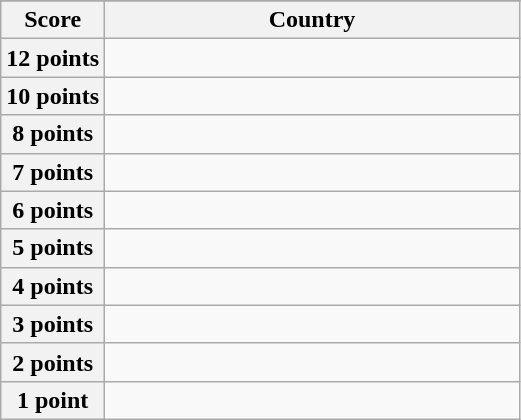<table class="wikitable">
<tr>
</tr>
<tr>
<th scope="col" width="20%">Score</th>
<th scope="col">Country</th>
</tr>
<tr>
<th scope="row">12 points</th>
<td></td>
</tr>
<tr>
<th scope="row">10 points</th>
<td></td>
</tr>
<tr>
<th scope="row">8 points</th>
<td></td>
</tr>
<tr>
<th scope="row">7 points</th>
<td></td>
</tr>
<tr>
<th scope="row">6 points</th>
<td></td>
</tr>
<tr>
<th scope="row">5 points</th>
<td></td>
</tr>
<tr>
<th scope="row">4 points</th>
<td></td>
</tr>
<tr>
<th scope="row">3 points</th>
<td></td>
</tr>
<tr>
<th scope="row">2 points</th>
<td></td>
</tr>
<tr>
<th scope="row">1 point</th>
<td></td>
</tr>
</table>
